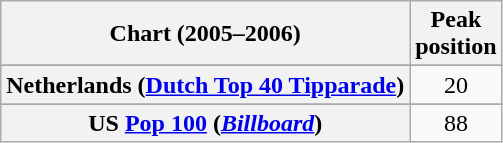<table class="wikitable sortable plainrowheaders" style="text-align:center">
<tr>
<th>Chart (2005–2006)</th>
<th>Peak<br>position</th>
</tr>
<tr>
</tr>
<tr>
</tr>
<tr>
</tr>
<tr>
</tr>
<tr>
</tr>
<tr>
<th scope="row">Netherlands (<a href='#'>Dutch Top 40 Tipparade</a>)</th>
<td>20</td>
</tr>
<tr>
</tr>
<tr>
</tr>
<tr>
</tr>
<tr>
</tr>
<tr>
</tr>
<tr>
<th scope="row">US <a href='#'>Pop 100</a> (<a href='#'><em>Billboard</em></a>)</th>
<td>88</td>
</tr>
</table>
